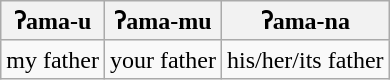<table class="wikitable">
<tr>
<th>ʔama-u</th>
<th>ʔama-mu</th>
<th>ʔama-na</th>
</tr>
<tr>
<td>my father</td>
<td>your father</td>
<td>his/her/its father</td>
</tr>
</table>
